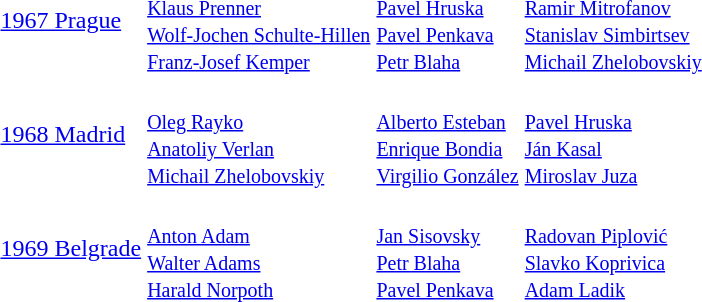<table>
<tr>
<td><a href='#'>1967 Prague</a><br></td>
<td><br><small><a href='#'>Klaus Prenner</a><br><a href='#'>Wolf-Jochen Schulte-Hillen</a><br><a href='#'>Franz-Josef Kemper</a></small></td>
<td><br><small><a href='#'>Pavel Hruska</a><br><a href='#'>Pavel Penkava</a><br><a href='#'>Petr Blaha</a></small></td>
<td><br><small><a href='#'>Ramir Mitrofanov</a><br><a href='#'>Stanislav Simbirtsev</a><br><a href='#'>Michail Zhelobovskiy</a></small></td>
</tr>
<tr>
<td><a href='#'>1968 Madrid</a><br></td>
<td><br><small><a href='#'>Oleg Rayko</a><br><a href='#'>Anatoliy Verlan</a><br><a href='#'>Michail Zhelobovskiy</a></small></td>
<td><br><small><a href='#'>Alberto Esteban</a><br><a href='#'>Enrique Bondia</a><br><a href='#'>Virgilio González</a></small></td>
<td><br><small><a href='#'>Pavel Hruska</a><br><a href='#'>Ján Kasal</a><br><a href='#'>Miroslav Juza</a></small></td>
</tr>
<tr>
<td><a href='#'>1969 Belgrade</a><br></td>
<td><br><small><a href='#'>Anton Adam</a><br><a href='#'>Walter Adams</a><br><a href='#'>Harald Norpoth</a></small></td>
<td><br><small><a href='#'>Jan Sisovsky</a><br><a href='#'>Petr Blaha</a><br><a href='#'>Pavel Penkava</a></small></td>
<td><br><small><a href='#'>Radovan Piplović</a><br><a href='#'>Slavko Koprivica</a><br><a href='#'>Adam Ladik</a></small></td>
</tr>
<tr>
</tr>
</table>
